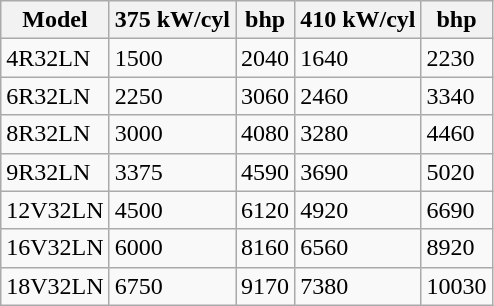<table class="wikitable">
<tr>
<th>Model</th>
<th>375 kW/cyl</th>
<th>bhp</th>
<th>410 kW/cyl</th>
<th>bhp</th>
</tr>
<tr>
<td>4R32LN</td>
<td>1500</td>
<td>2040</td>
<td>1640</td>
<td>2230</td>
</tr>
<tr>
<td>6R32LN</td>
<td>2250</td>
<td>3060</td>
<td>2460</td>
<td>3340</td>
</tr>
<tr>
<td>8R32LN</td>
<td>3000</td>
<td>4080</td>
<td>3280</td>
<td>4460</td>
</tr>
<tr>
<td>9R32LN</td>
<td>3375</td>
<td>4590</td>
<td>3690</td>
<td>5020</td>
</tr>
<tr>
<td>12V32LN</td>
<td>4500</td>
<td>6120</td>
<td>4920</td>
<td>6690</td>
</tr>
<tr>
<td>16V32LN</td>
<td>6000</td>
<td>8160</td>
<td>6560</td>
<td>8920</td>
</tr>
<tr>
<td>18V32LN</td>
<td>6750</td>
<td>9170</td>
<td>7380</td>
<td>10030</td>
</tr>
</table>
